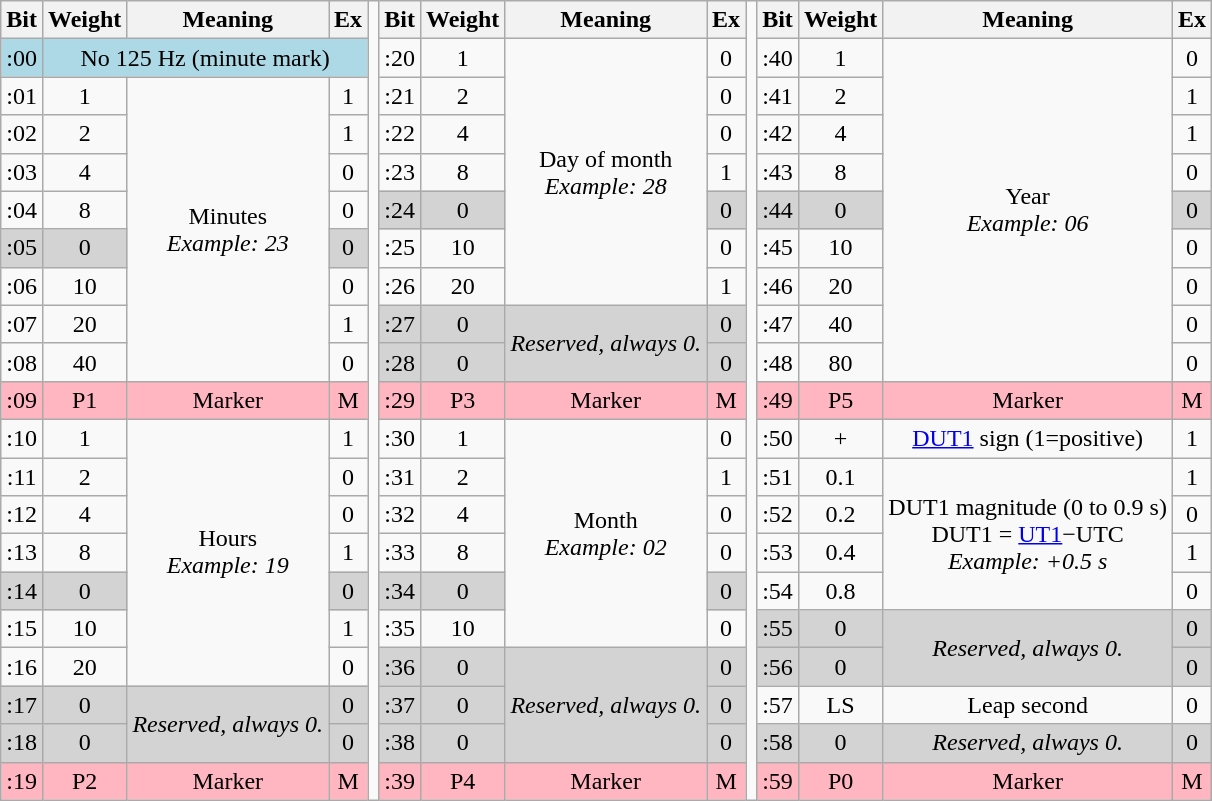<table class=wikitable style="text-align:center;">
<tr>
<th>Bit</th>
<th>Weight</th>
<th>Meaning</th>
<th>Ex</th>
<td rowspan=21></td>
<th>Bit</th>
<th>Weight</th>
<th>Meaning</th>
<th>Ex</th>
<td rowspan=21></td>
<th>Bit</th>
<th>Weight</th>
<th>Meaning</th>
<th>Ex</th>
</tr>
<tr>
<td bgcolor=lightblue>:00</td>
<td bgcolor=lightblue colspan=3>No 125 Hz (minute mark)</td>
<td>:20</td>
<td>1</td>
<td rowspan=7>Day of month<br><em>Example: 28</em></td>
<td>0</td>
<td>:40</td>
<td>1</td>
<td rowspan=9>Year<br><em>Example: 06</em></td>
<td>0</td>
</tr>
<tr>
<td>:01</td>
<td>1</td>
<td rowspan=8>Minutes<br><em>Example: 23</em></td>
<td>1</td>
<td>:21</td>
<td>2</td>
<td>0</td>
<td>:41</td>
<td>2</td>
<td>1</td>
</tr>
<tr>
<td>:02</td>
<td>2</td>
<td>1</td>
<td>:22</td>
<td>4</td>
<td>0</td>
<td>:42</td>
<td>4</td>
<td>1</td>
</tr>
<tr>
<td>:03</td>
<td>4</td>
<td>0</td>
<td>:23</td>
<td>8</td>
<td>1</td>
<td>:43</td>
<td>8</td>
<td>0</td>
</tr>
<tr>
<td>:04</td>
<td>8</td>
<td>0</td>
<td bgcolor=lightgrey>:24</td>
<td bgcolor=lightgrey>0</td>
<td bgcolor=lightgrey>0</td>
<td bgcolor=lightgrey>:44</td>
<td bgcolor=lightgrey>0</td>
<td bgcolor=lightgrey>0</td>
</tr>
<tr>
<td bgcolor=lightgrey>:05</td>
<td bgcolor=lightgrey>0</td>
<td bgcolor=lightgrey>0</td>
<td>:25</td>
<td>10</td>
<td>0</td>
<td>:45</td>
<td>10</td>
<td>0</td>
</tr>
<tr>
<td>:06</td>
<td>10</td>
<td>0</td>
<td>:26</td>
<td>20</td>
<td>1</td>
<td>:46</td>
<td>20</td>
<td>0</td>
</tr>
<tr>
<td>:07</td>
<td>20</td>
<td>1</td>
<td bgcolor=lightgrey>:27</td>
<td bgcolor=lightgrey>0</td>
<td rowspan=2 bgcolor=lightgrey><em>Reserved, always 0.</em></td>
<td bgcolor=lightgrey>0</td>
<td>:47</td>
<td>40</td>
<td>0</td>
</tr>
<tr>
<td>:08</td>
<td>40</td>
<td>0</td>
<td bgcolor=lightgrey>:28</td>
<td bgcolor=lightgrey>0</td>
<td bgcolor=lightgrey>0</td>
<td>:48</td>
<td>80</td>
<td>0</td>
</tr>
<tr bgcolor=lightpink>
<td>:09</td>
<td>P1</td>
<td>Marker</td>
<td>M</td>
<td>:29</td>
<td>P3</td>
<td>Marker</td>
<td>M</td>
<td>:49</td>
<td>P5</td>
<td>Marker</td>
<td>M</td>
</tr>
<tr>
<td>:10</td>
<td>1</td>
<td rowspan=7>Hours<br><em>Example: 19</em></td>
<td>1</td>
<td>:30</td>
<td>1</td>
<td rowspan=6>Month<br><em>Example: 02</em></td>
<td>0</td>
<td>:50</td>
<td>+</td>
<td><a href='#'>DUT1</a> sign (1=positive)</td>
<td>1</td>
</tr>
<tr>
<td>:11</td>
<td>2</td>
<td>0</td>
<td>:31</td>
<td>2</td>
<td>1</td>
<td>:51</td>
<td>0.1</td>
<td rowspan=4>DUT1 magnitude (0 to 0.9 s)<br>DUT1 = <a href='#'>UT1</a>−UTC<br><em>Example: +0.5 s</em></td>
<td>1</td>
</tr>
<tr>
<td>:12</td>
<td>4</td>
<td>0</td>
<td>:32</td>
<td>4</td>
<td>0</td>
<td>:52</td>
<td>0.2</td>
<td>0</td>
</tr>
<tr>
<td>:13</td>
<td>8</td>
<td>1</td>
<td>:33</td>
<td>8</td>
<td>0</td>
<td>:53</td>
<td>0.4</td>
<td>1</td>
</tr>
<tr>
<td bgcolor=lightgrey>:14</td>
<td bgcolor=lightgrey>0</td>
<td bgcolor=lightgrey>0</td>
<td bgcolor=lightgrey>:34</td>
<td bgcolor=lightgrey>0</td>
<td bgcolor=lightgrey>0</td>
<td>:54</td>
<td>0.8</td>
<td>0</td>
</tr>
<tr>
<td>:15</td>
<td>10</td>
<td>1</td>
<td>:35</td>
<td>10</td>
<td>0</td>
<td bgcolor=lightgrey>:55</td>
<td bgcolor=lightgrey>0</td>
<td rowspan=2 bgcolor=lightgrey><em>Reserved, always 0.</em></td>
<td bgcolor=lightgrey>0</td>
</tr>
<tr>
<td>:16</td>
<td>20</td>
<td>0</td>
<td bgcolor=lightgrey>:36</td>
<td bgcolor=lightgrey>0</td>
<td rowspan=3 bgcolor=lightgrey><em>Reserved, always 0.</em></td>
<td bgcolor=lightgrey>0</td>
<td bgcolor=lightgrey>:56</td>
<td bgcolor=lightgrey>0</td>
<td bgcolor=lightgrey>0</td>
</tr>
<tr>
<td bgcolor=lightgrey>:17</td>
<td bgcolor=lightgrey>0</td>
<td rowspan=2 bgcolor=lightgrey><em>Reserved, always 0.</em></td>
<td bgcolor=lightgrey>0</td>
<td bgcolor=lightgrey>:37</td>
<td bgcolor=lightgrey>0</td>
<td bgcolor=lightgrey>0</td>
<td>:57</td>
<td>LS</td>
<td>Leap second</td>
<td>0</td>
</tr>
<tr>
<td bgcolor=lightgrey>:18</td>
<td bgcolor=lightgrey>0</td>
<td bgcolor=lightgrey>0</td>
<td bgcolor=lightgrey>:38</td>
<td bgcolor=lightgrey>0</td>
<td bgcolor=lightgrey>0</td>
<td bgcolor=lightgrey>:58</td>
<td bgcolor=lightgrey>0</td>
<td bgcolor=lightgrey><em>Reserved, always 0.</em></td>
<td bgcolor=lightgrey>0</td>
</tr>
<tr bgcolor=lightpink>
<td>:19</td>
<td>P2</td>
<td>Marker</td>
<td>M</td>
<td>:39</td>
<td>P4</td>
<td>Marker</td>
<td>M</td>
<td>:59</td>
<td>P0</td>
<td>Marker</td>
<td>M</td>
</tr>
</table>
